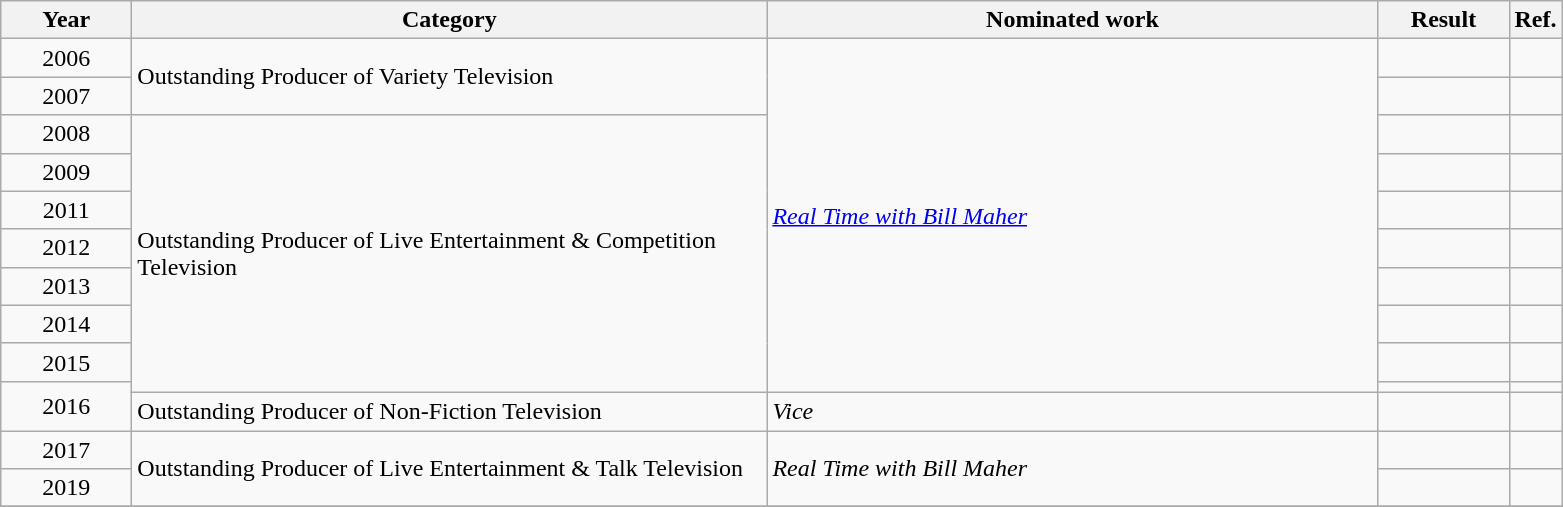<table class=wikitable>
<tr>
<th scope="col" style="width:5em;">Year</th>
<th scope="col" style="width:26em;">Category</th>
<th scope="col" style="width:25em;">Nominated work</th>
<th scope="col" style="width:5em;">Result</th>
<th>Ref.</th>
</tr>
<tr>
<td style="text-align:center;">2006</td>
<td rowspan=2>Outstanding Producer of Variety Television</td>
<td rowspan=10><em><a href='#'>Real Time with Bill Maher</a></em></td>
<td></td>
<td></td>
</tr>
<tr>
<td style="text-align:center;">2007</td>
<td></td>
<td></td>
</tr>
<tr>
<td style="text-align:center;">2008</td>
<td rowspan=8>Outstanding Producer of Live Entertainment & Competition Television</td>
<td></td>
<td></td>
</tr>
<tr>
<td style="text-align:center;">2009</td>
<td></td>
<td></td>
</tr>
<tr>
<td style="text-align:center;">2011</td>
<td></td>
<td></td>
</tr>
<tr>
<td style="text-align:center;">2012</td>
<td></td>
<td></td>
</tr>
<tr>
<td style="text-align:center;">2013</td>
<td></td>
<td></td>
</tr>
<tr>
<td style="text-align:center;">2014</td>
<td></td>
<td></td>
</tr>
<tr>
<td style="text-align:center;">2015</td>
<td></td>
<td></td>
</tr>
<tr>
<td style="text-align:center;", rowspan=2>2016</td>
<td></td>
<td></td>
</tr>
<tr>
<td>Outstanding Producer of Non-Fiction Television</td>
<td><em>Vice</em></td>
<td></td>
<td></td>
</tr>
<tr>
<td style="text-align:center;">2017</td>
<td rowspan=2>Outstanding Producer of Live Entertainment & Talk Television</td>
<td rowspan=2><em>Real Time with Bill Maher</em></td>
<td></td>
<td></td>
</tr>
<tr>
<td style="text-align:center;">2019</td>
<td></td>
<td></td>
</tr>
<tr>
</tr>
</table>
